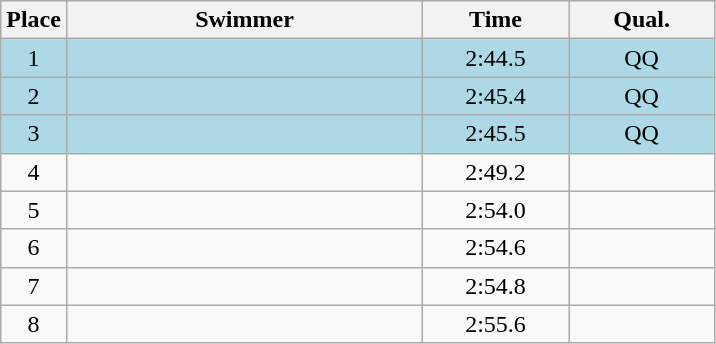<table class=wikitable style="text-align:center">
<tr>
<th>Place</th>
<th width=230>Swimmer</th>
<th width=90>Time</th>
<th width=90>Qual.</th>
</tr>
<tr bgcolor=lightblue>
<td>1</td>
<td align=left></td>
<td>2:44.5</td>
<td>QQ</td>
</tr>
<tr bgcolor=lightblue>
<td>2</td>
<td align=left></td>
<td>2:45.4</td>
<td>QQ</td>
</tr>
<tr bgcolor=lightblue>
<td>3</td>
<td align=left></td>
<td>2:45.5</td>
<td>QQ</td>
</tr>
<tr>
<td>4</td>
<td align=left></td>
<td>2:49.2</td>
<td></td>
</tr>
<tr>
<td>5</td>
<td align=left></td>
<td>2:54.0</td>
<td></td>
</tr>
<tr>
<td>6</td>
<td align=left></td>
<td>2:54.6</td>
<td></td>
</tr>
<tr>
<td>7</td>
<td align=left></td>
<td>2:54.8</td>
<td></td>
</tr>
<tr>
<td>8</td>
<td align=left></td>
<td>2:55.6</td>
<td></td>
</tr>
</table>
